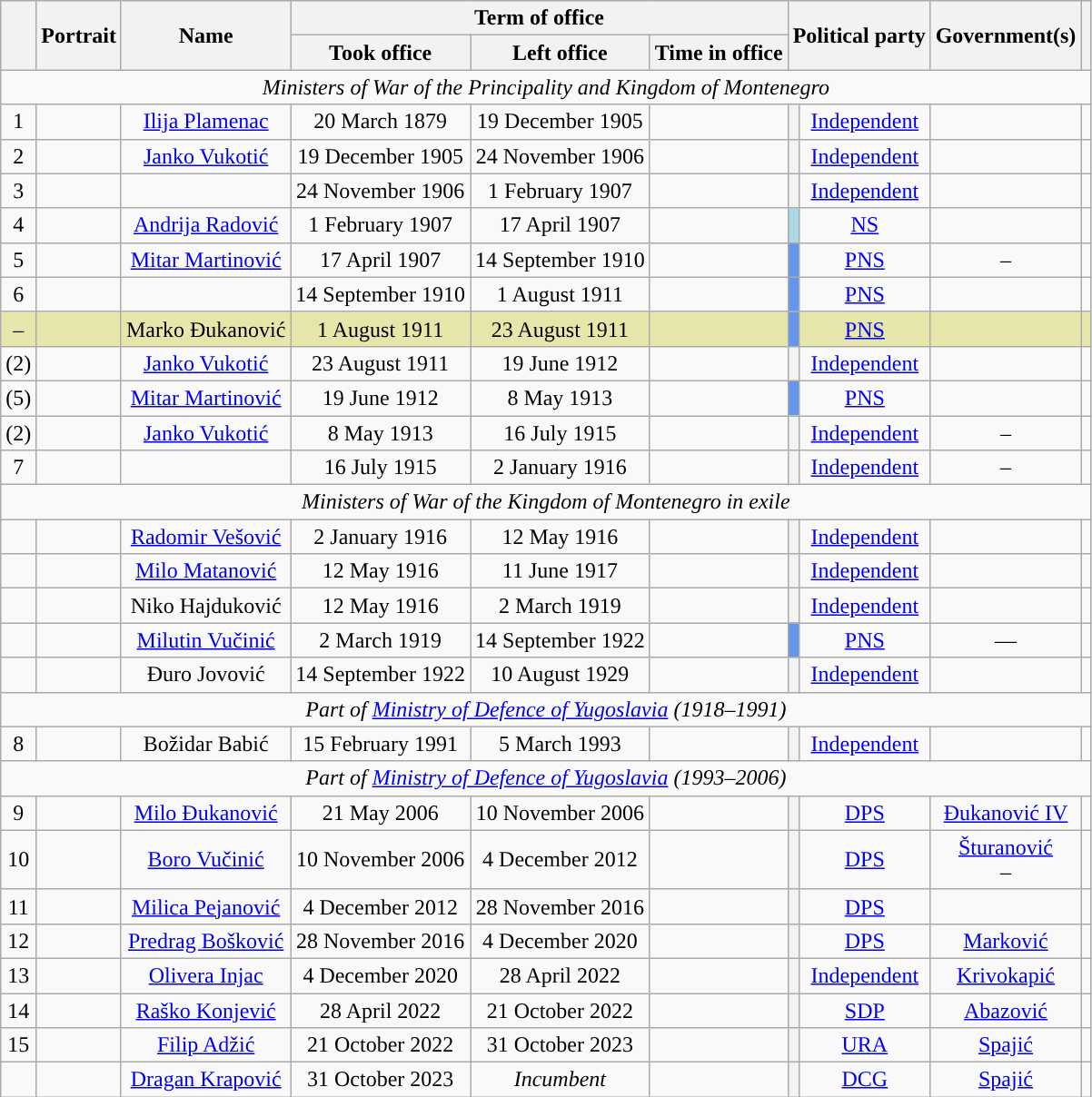<table class="wikitable" style="text-align:center">
<tr>
<th rowspan=2></th>
<th rowspan=2>Portrait</th>
<th rowspan=2>Name<br></th>
<th colspan=3>Term of office</th>
<th colspan=2 rowspan=2>Political party</th>
<th rowspan="2">Government(s)</th>
<th rowspan="2"></th>
</tr>
<tr>
<th>Took office</th>
<th>Left office</th>
<th>Time in office</th>
</tr>
<tr>
<td colspan="10"><em>Ministers of War of the Principality and Kingdom of Montenegro</em></td>
</tr>
<tr>
<td>1</td>
<td></td>
<td><a href='#'>Ilija Plamenac</a><br></td>
<td>20 March 1879</td>
<td>19 December 1905</td>
<td></td>
<th style="background:"></th>
<td><a href='#'>Independent</a></td>
<td></td>
<td></td>
</tr>
<tr>
<td>2</td>
<td></td>
<td><a href='#'>Janko Vukotić</a><br></td>
<td>19 December 1905</td>
<td>24 November 1906</td>
<td></td>
<th style="background:"></th>
<td><a href='#'>Independent</a></td>
<td></td>
<td></td>
</tr>
<tr>
<td>3</td>
<td></td>
<td><br></td>
<td>24 November 1906</td>
<td>1 February 1907</td>
<td></td>
<th style="background:"></th>
<td><a href='#'>Independent</a></td>
<td></td>
<td></td>
</tr>
<tr>
<td>4</td>
<td></td>
<td><a href='#'>Andrija Radović</a><br></td>
<td>1 February 1907</td>
<td>17 April 1907</td>
<td></td>
<th style="background:lightblue;"></th>
<td><a href='#'>NS</a></td>
<td></td>
<td></td>
</tr>
<tr>
<td>5</td>
<td></td>
<td><a href='#'>Mitar Martinović</a><br></td>
<td>17 April 1907</td>
<td>14 September 1910</td>
<td></td>
<th style="background:#6495ED;"></th>
<td><a href='#'>PNS</a></td>
<td>–</td>
<td></td>
</tr>
<tr>
<td>6</td>
<td></td>
<td><br></td>
<td>14 September 1910</td>
<td>1 August 1911</td>
<td></td>
<th style="background:#6495ED;"></th>
<td><a href='#'>PNS</a></td>
<td></td>
<td></td>
</tr>
<tr style="background:#e6e6aa;">
<td>–</td>
<td></td>
<td>Marko Đukanović<br></td>
<td>1 August 1911</td>
<td>23 August 1911</td>
<td></td>
<th style="background:#6495ED;"></th>
<td><a href='#'>PNS</a></td>
<td></td>
<td></td>
</tr>
<tr>
<td>(2)</td>
<td></td>
<td><a href='#'>Janko Vukotić</a><br></td>
<td>23 August 1911</td>
<td>19 June 1912</td>
<td></td>
<th style="background:"></th>
<td><a href='#'>Independent</a></td>
<td></td>
<td></td>
</tr>
<tr>
<td>(5)</td>
<td></td>
<td><a href='#'>Mitar Martinović</a><br></td>
<td>19 June 1912</td>
<td>8 May 1913</td>
<td></td>
<th style="background:#6495ED;"></th>
<td><a href='#'>PNS</a></td>
<td></td>
<td></td>
</tr>
<tr>
<td>(2)</td>
<td></td>
<td><a href='#'>Janko Vukotić</a><br></td>
<td>8 May 1913</td>
<td>16 July 1915</td>
<td></td>
<th style="background:"></th>
<td><a href='#'>Independent</a></td>
<td>–</td>
<td></td>
</tr>
<tr>
<td>7</td>
<td></td>
<td><br></td>
<td>16 July 1915</td>
<td>2 January 1916</td>
<td></td>
<th style="background:"></th>
<td><a href='#'>Independent</a></td>
<td>–<br></td>
<td></td>
</tr>
<tr>
<td colspan="10"><em>Ministers of War of the Kingdom of Montenegro in exile</em></td>
</tr>
<tr>
<td></td>
<td></td>
<td><a href='#'>Radomir Vešović</a><br></td>
<td>2 January 1916</td>
<td>12 May 1916</td>
<td></td>
<th style="background:"></th>
<td><a href='#'>Independent</a></td>
<td></td>
<td></td>
</tr>
<tr>
<td></td>
<td></td>
<td><a href='#'>Milo Matanović</a><br></td>
<td>12 May 1916</td>
<td>11 June 1917</td>
<td></td>
<th style="background:"></th>
<td><a href='#'>Independent</a></td>
<td><br></td>
<td></td>
</tr>
<tr>
<td></td>
<td></td>
<td>Niko Hajduković<br></td>
<td>12 May 1916</td>
<td>2 March 1919</td>
<td></td>
<th style="background:"></th>
<td><a href='#'>Independent</a></td>
<td><br></td>
<td></td>
</tr>
<tr>
<td></td>
<td></td>
<td><a href='#'>Milutin Vučinić</a><br></td>
<td>2 March 1919</td>
<td>14 September 1922</td>
<td></td>
<th style="background:#6495ED;"></th>
<td><a href='#'>PNS</a></td>
<td>––<br></td>
<td></td>
</tr>
<tr>
<td></td>
<td></td>
<td>Đuro Jovović <br></td>
<td>14 September 1922</td>
<td>10 August 1929</td>
<td></td>
<th style="background:"></th>
<td><a href='#'>Independent</a></td>
<td></td>
<td></td>
</tr>
<tr>
<td colspan="10"><em>Part of <a href='#'>Ministry of Defence of Yugoslavia</a> (1918–1991)</em></td>
</tr>
<tr>
<td>8</td>
<td></td>
<td>Božidar Babić<br></td>
<td>15 February 1991</td>
<td>5 March 1993</td>
<td></td>
<th style="background:"></th>
<td><a href='#'>Independent</a></td>
<td></td>
<td></td>
</tr>
<tr>
<td colspan="10"><em>Part of <a href='#'>Ministry of Defence of Yugoslavia</a> (1993–2006)</em></td>
</tr>
<tr>
<td>9</td>
<td></td>
<td><a href='#'>Milo Đukanović</a><br></td>
<td>21 May 2006</td>
<td>10 November 2006</td>
<td></td>
<th style="background:"></th>
<td><a href='#'>DPS</a></td>
<td><a href='#'>Đukanović IV</a></td>
<td></td>
</tr>
<tr>
<td>10</td>
<td></td>
<td><a href='#'>Boro Vučinić</a><br></td>
<td>10 November 2006</td>
<td>4 December 2012</td>
<td></td>
<th style="background:"></th>
<td><a href='#'>DPS</a></td>
<td><a href='#'>Šturanović</a><br>–<br></td>
<td></td>
</tr>
<tr>
<td>11</td>
<td></td>
<td><a href='#'>Milica Pejanović</a><br></td>
<td>4 December 2012</td>
<td>28 November 2016</td>
<td></td>
<th style="background:"></th>
<td><a href='#'>DPS</a></td>
<td></td>
<td></td>
</tr>
<tr>
<td>12</td>
<td></td>
<td><a href='#'>Predrag Bošković</a><br></td>
<td>28 November 2016</td>
<td>4 December 2020</td>
<td></td>
<th style="background:"></th>
<td><a href='#'>DPS</a></td>
<td><a href='#'>Marković</a></td>
<td></td>
</tr>
<tr>
<td>13</td>
<td></td>
<td><a href='#'>Olivera Injac</a><br></td>
<td>4 December 2020</td>
<td>28 April 2022</td>
<td></td>
<th style="background:"></th>
<td><a href='#'>Independent</a></td>
<td><a href='#'>Krivokapić</a></td>
<td></td>
</tr>
<tr>
<td>14</td>
<td></td>
<td><a href='#'>Raško Konjević</a><br></td>
<td>28 April 2022</td>
<td>21 October 2022</td>
<td></td>
<th style="background:"></th>
<td><a href='#'>SDP</a></td>
<td><a href='#'>Abazović</a></td>
<td></td>
</tr>
<tr>
<td>15</td>
<td></td>
<td><a href='#'>Filip Adžić</a><br></td>
<td>21 October 2022</td>
<td>31 October 2023</td>
<td></td>
<th style="background:"></th>
<td><a href='#'>URA</a></td>
<td><a href='#'>Spajić</a></td>
<td></td>
</tr>
<tr>
<td></td>
<td></td>
<td><a href='#'>Dragan Krapović</a></td>
<td>31 October 2023</td>
<td><em>Incumbent</em></td>
<td></td>
<th style="background:"></th>
<td><a href='#'>DCG</a></td>
<td><a href='#'>Spajić</a></td>
<td></td>
</tr>
</table>
